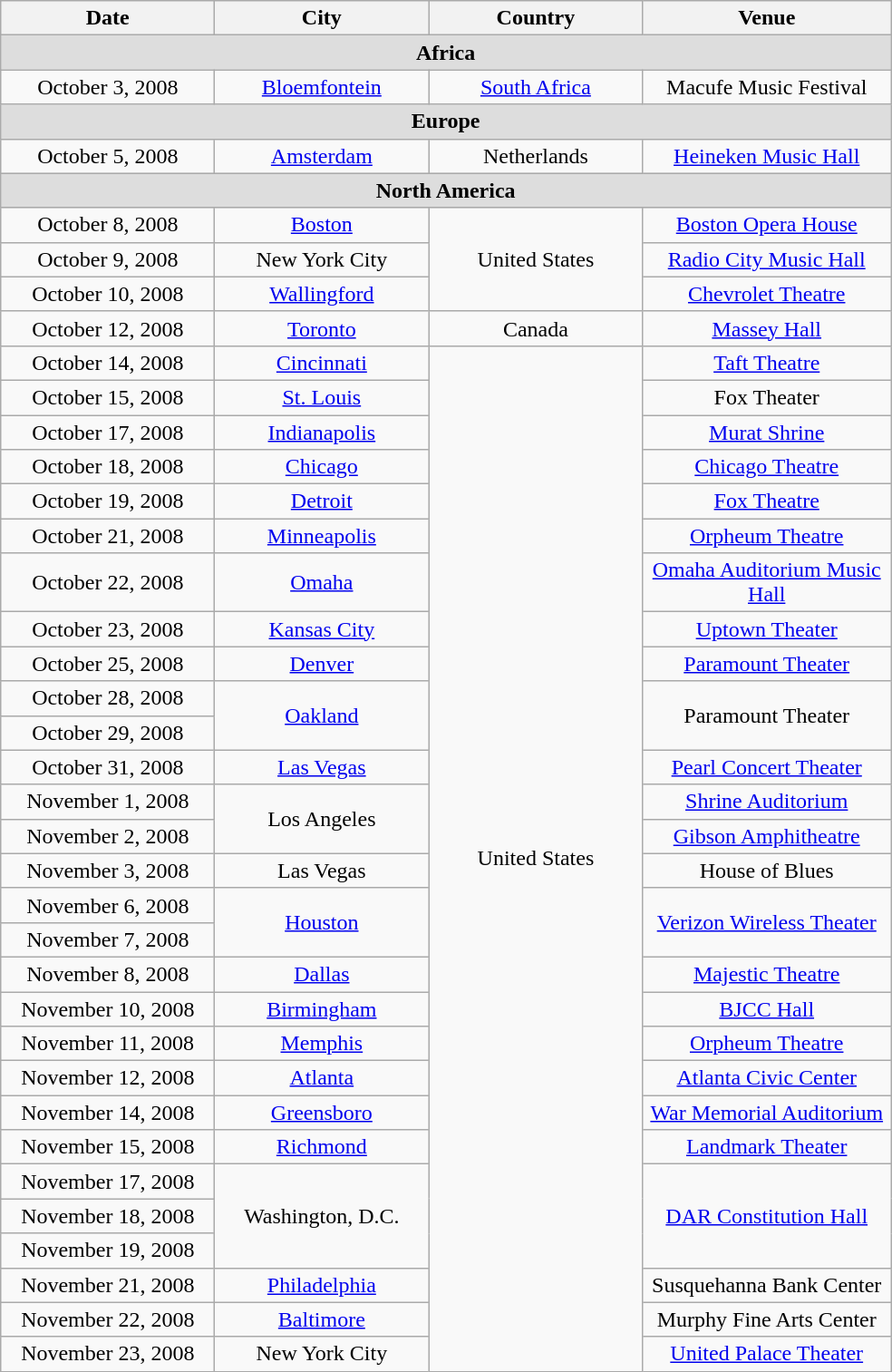<table class="wikitable" style="text-align:center;">
<tr>
<th width="150">Date</th>
<th width="150">City</th>
<th width="150">Country</th>
<th width="175">Venue</th>
</tr>
<tr bgcolor="#DDDDDD">
<td colspan="4"><strong>Africa</strong></td>
</tr>
<tr>
<td>October 3, 2008</td>
<td><a href='#'>Bloemfontein</a></td>
<td><a href='#'>South Africa</a></td>
<td>Macufe Music Festival</td>
</tr>
<tr bgcolor="#DDDDDD">
<td colspan="4"><strong>Europe</strong></td>
</tr>
<tr>
<td>October 5, 2008</td>
<td><a href='#'>Amsterdam</a></td>
<td>Netherlands</td>
<td><a href='#'>Heineken Music Hall</a></td>
</tr>
<tr bgcolor="#DDDDDD">
<td colspan="4"><strong>North America</strong></td>
</tr>
<tr>
<td>October 8, 2008</td>
<td><a href='#'>Boston</a></td>
<td rowspan="3">United States</td>
<td><a href='#'>Boston Opera House</a></td>
</tr>
<tr>
<td>October 9, 2008</td>
<td>New York City</td>
<td><a href='#'>Radio City Music Hall</a></td>
</tr>
<tr>
<td>October 10, 2008</td>
<td><a href='#'>Wallingford</a></td>
<td><a href='#'>Chevrolet Theatre</a></td>
</tr>
<tr>
<td>October 12, 2008</td>
<td><a href='#'>Toronto</a></td>
<td>Canada</td>
<td><a href='#'>Massey Hall</a></td>
</tr>
<tr>
<td>October 14, 2008</td>
<td><a href='#'>Cincinnati</a></td>
<td rowspan="29">United States</td>
<td><a href='#'>Taft Theatre</a></td>
</tr>
<tr>
<td>October 15, 2008</td>
<td><a href='#'>St. Louis</a></td>
<td>Fox Theater</td>
</tr>
<tr>
<td>October 17, 2008</td>
<td><a href='#'>Indianapolis</a></td>
<td><a href='#'>Murat Shrine</a></td>
</tr>
<tr>
<td>October 18, 2008</td>
<td><a href='#'>Chicago</a></td>
<td><a href='#'>Chicago Theatre</a></td>
</tr>
<tr>
<td>October 19, 2008</td>
<td><a href='#'>Detroit</a></td>
<td><a href='#'>Fox Theatre</a></td>
</tr>
<tr>
<td>October 21, 2008</td>
<td><a href='#'>Minneapolis</a></td>
<td><a href='#'>Orpheum Theatre</a></td>
</tr>
<tr>
<td>October 22, 2008</td>
<td><a href='#'>Omaha</a></td>
<td><a href='#'>Omaha Auditorium Music Hall</a></td>
</tr>
<tr>
<td>October 23, 2008</td>
<td><a href='#'>Kansas City</a></td>
<td><a href='#'>Uptown Theater</a></td>
</tr>
<tr>
<td>October 25, 2008</td>
<td><a href='#'>Denver</a></td>
<td><a href='#'>Paramount Theater</a></td>
</tr>
<tr>
<td>October 28, 2008</td>
<td rowspan="2"><a href='#'>Oakland</a></td>
<td rowspan="2">Paramount Theater</td>
</tr>
<tr>
<td>October 29, 2008</td>
</tr>
<tr>
<td>October 31, 2008</td>
<td><a href='#'>Las Vegas</a></td>
<td><a href='#'>Pearl Concert Theater</a></td>
</tr>
<tr>
<td>November 1, 2008</td>
<td rowspan="2">Los Angeles</td>
<td><a href='#'>Shrine Auditorium</a></td>
</tr>
<tr>
<td>November 2, 2008</td>
<td><a href='#'>Gibson Amphitheatre</a></td>
</tr>
<tr>
<td>November 3, 2008</td>
<td>Las Vegas</td>
<td>House of Blues</td>
</tr>
<tr>
<td>November 6, 2008</td>
<td rowspan="2"><a href='#'>Houston</a></td>
<td rowspan="2"><a href='#'>Verizon Wireless Theater</a></td>
</tr>
<tr>
<td>November 7, 2008</td>
</tr>
<tr>
<td>November 8, 2008</td>
<td><a href='#'>Dallas</a></td>
<td><a href='#'>Majestic Theatre</a></td>
</tr>
<tr>
<td>November 10, 2008</td>
<td><a href='#'>Birmingham</a></td>
<td><a href='#'>BJCC Hall</a></td>
</tr>
<tr>
<td>November 11, 2008</td>
<td><a href='#'>Memphis</a></td>
<td><a href='#'>Orpheum Theatre</a></td>
</tr>
<tr>
<td>November 12, 2008</td>
<td><a href='#'>Atlanta</a></td>
<td><a href='#'>Atlanta Civic Center</a></td>
</tr>
<tr>
<td>November 14, 2008</td>
<td><a href='#'>Greensboro</a></td>
<td><a href='#'>War Memorial Auditorium</a></td>
</tr>
<tr>
<td>November 15, 2008</td>
<td><a href='#'>Richmond</a></td>
<td><a href='#'>Landmark Theater</a></td>
</tr>
<tr>
<td>November 17, 2008</td>
<td rowspan="3">Washington, D.C.</td>
<td rowspan="3"><a href='#'>DAR Constitution Hall</a></td>
</tr>
<tr>
<td>November 18, 2008</td>
</tr>
<tr>
<td>November 19, 2008</td>
</tr>
<tr>
<td>November 21, 2008</td>
<td><a href='#'>Philadelphia</a></td>
<td>Susquehanna Bank Center</td>
</tr>
<tr>
<td>November 22, 2008</td>
<td><a href='#'>Baltimore</a></td>
<td>Murphy Fine Arts Center</td>
</tr>
<tr>
<td>November 23, 2008</td>
<td>New York City</td>
<td><a href='#'>United Palace Theater</a></td>
</tr>
</table>
